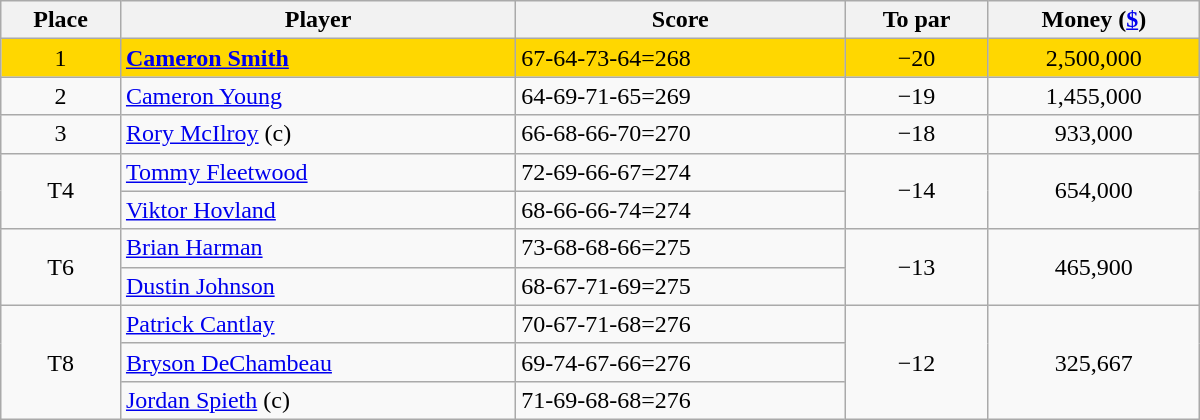<table class="wikitable" style="width:50em;margin-bottom:0;">
<tr>
<th>Place</th>
<th>Player</th>
<th>Score</th>
<th>To par</th>
<th>Money (<a href='#'>$</a>)</th>
</tr>
<tr style="background:gold">
<td align=center>1</td>
<td> <strong><a href='#'>Cameron Smith</a></strong></td>
<td>67-64-73-64=268</td>
<td align=center>−20</td>
<td align=center>2,500,000</td>
</tr>
<tr>
<td align=center>2</td>
<td> <a href='#'>Cameron Young</a></td>
<td>64-69-71-65=269</td>
<td align=center>−19</td>
<td align=center>1,455,000</td>
</tr>
<tr>
<td align=center>3</td>
<td> <a href='#'>Rory McIlroy</a> (c)</td>
<td>66-68-66-70=270</td>
<td align=center>−18</td>
<td align=center>933,000</td>
</tr>
<tr>
<td rowspan=2 align=center>T4</td>
<td> <a href='#'>Tommy Fleetwood</a></td>
<td>72-69-66-67=274</td>
<td rowspan=2 align=center>−14</td>
<td rowspan=2 align=center>654,000</td>
</tr>
<tr>
<td> <a href='#'>Viktor Hovland</a></td>
<td>68-66-66-74=274</td>
</tr>
<tr>
<td rowspan=2 align=center>T6</td>
<td> <a href='#'>Brian Harman</a></td>
<td>73-68-68-66=275</td>
<td rowspan=2 align=center>−13</td>
<td rowspan=2 align=center>465,900</td>
</tr>
<tr>
<td> <a href='#'>Dustin Johnson</a></td>
<td>68-67-71-69=275</td>
</tr>
<tr>
<td rowspan=3 align=center>T8</td>
<td> <a href='#'>Patrick Cantlay</a></td>
<td>70-67-71-68=276</td>
<td rowspan=3 align=center>−12</td>
<td rowspan=3 align=center>325,667</td>
</tr>
<tr>
<td> <a href='#'>Bryson DeChambeau</a></td>
<td>69-74-67-66=276</td>
</tr>
<tr>
<td> <a href='#'>Jordan Spieth</a> (c)</td>
<td>71-69-68-68=276</td>
</tr>
</table>
